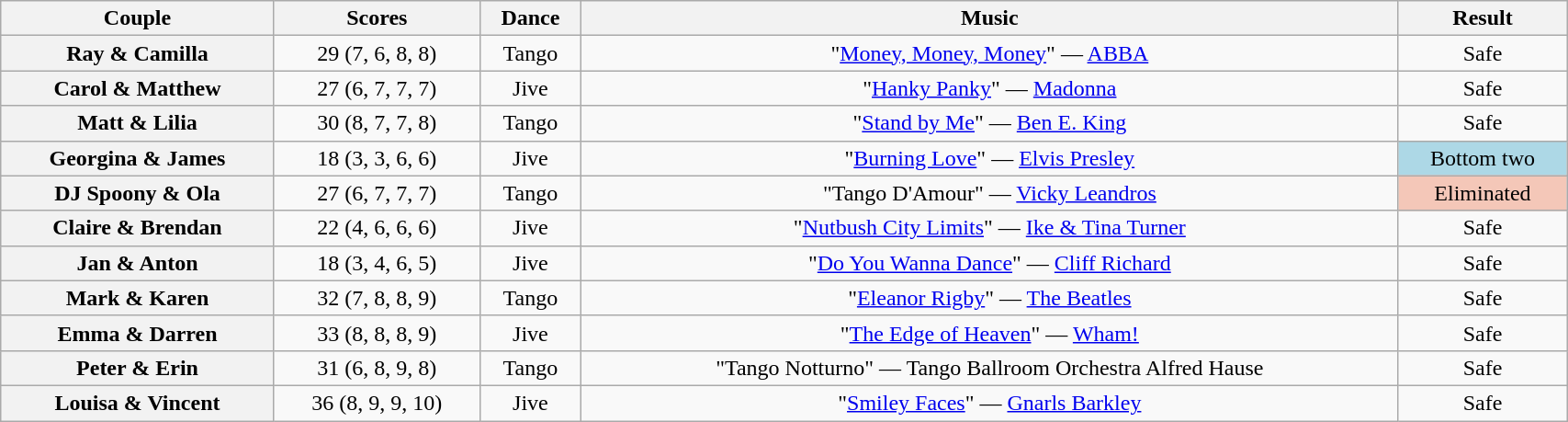<table class="wikitable sortable" style="text-align:center; width:90%">
<tr>
<th scope="col">Couple</th>
<th scope="col">Scores</th>
<th scope="col" class="unsortable">Dance</th>
<th scope="col" class="unsortable">Music</th>
<th scope="col" class="unsortable">Result</th>
</tr>
<tr>
<th scope="row">Ray & Camilla</th>
<td>29 (7, 6, 8, 8)</td>
<td>Tango</td>
<td>"<a href='#'>Money, Money, Money</a>" — <a href='#'>ABBA</a></td>
<td>Safe</td>
</tr>
<tr>
<th scope="row">Carol & Matthew</th>
<td>27 (6, 7, 7, 7)</td>
<td>Jive</td>
<td>"<a href='#'>Hanky Panky</a>" — <a href='#'>Madonna</a></td>
<td>Safe</td>
</tr>
<tr>
<th scope="row">Matt & Lilia</th>
<td>30 (8, 7, 7, 8)</td>
<td>Tango</td>
<td>"<a href='#'>Stand by Me</a>" — <a href='#'>Ben E. King</a></td>
<td>Safe</td>
</tr>
<tr>
<th scope="row">Georgina & James</th>
<td>18 (3, 3, 6, 6)</td>
<td>Jive</td>
<td>"<a href='#'>Burning Love</a>" — <a href='#'>Elvis Presley</a></td>
<td bgcolor="lightblue">Bottom two</td>
</tr>
<tr>
<th scope="row">DJ Spoony & Ola</th>
<td>27 (6, 7, 7, 7)</td>
<td>Tango</td>
<td>"Tango D'Amour" — <a href='#'>Vicky Leandros</a></td>
<td bgcolor="f4c7b8">Eliminated</td>
</tr>
<tr>
<th scope="row">Claire & Brendan</th>
<td>22 (4, 6, 6, 6)</td>
<td>Jive</td>
<td>"<a href='#'>Nutbush City Limits</a>" — <a href='#'>Ike & Tina Turner</a></td>
<td>Safe</td>
</tr>
<tr>
<th scope="row">Jan & Anton</th>
<td>18 (3, 4, 6, 5)</td>
<td>Jive</td>
<td>"<a href='#'>Do You Wanna Dance</a>" — <a href='#'>Cliff Richard</a></td>
<td>Safe</td>
</tr>
<tr>
<th scope="row">Mark & Karen</th>
<td>32 (7, 8, 8, 9)</td>
<td>Tango</td>
<td>"<a href='#'>Eleanor Rigby</a>" — <a href='#'>The Beatles</a></td>
<td>Safe</td>
</tr>
<tr>
<th scope="row">Emma & Darren</th>
<td>33 (8, 8, 8, 9)</td>
<td>Jive</td>
<td>"<a href='#'>The Edge of Heaven</a>" — <a href='#'>Wham!</a></td>
<td>Safe</td>
</tr>
<tr>
<th scope="row">Peter & Erin</th>
<td>31 (6, 8, 9, 8)</td>
<td>Tango</td>
<td>"Tango Notturno" — Tango Ballroom Orchestra Alfred Hause</td>
<td>Safe</td>
</tr>
<tr>
<th scope="row">Louisa & Vincent</th>
<td>36 (8, 9, 9, 10)</td>
<td>Jive</td>
<td>"<a href='#'>Smiley Faces</a>" — <a href='#'>Gnarls Barkley</a></td>
<td>Safe</td>
</tr>
</table>
